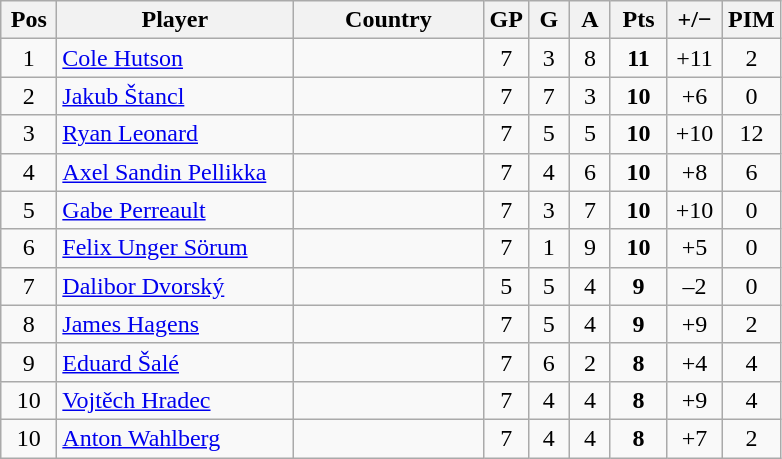<table class="wikitable sortable" style="text-align: center;">
<tr>
<th width=30>Pos</th>
<th width=150>Player</th>
<th width=120>Country</th>
<th width=20>GP</th>
<th width=20>G</th>
<th width=20>A</th>
<th width=30>Pts</th>
<th width=30>+/−</th>
<th width=30>PIM</th>
</tr>
<tr>
<td>1</td>
<td align="left"><a href='#'>Cole Hutson</a></td>
<td align="left"></td>
<td>7</td>
<td>3</td>
<td>8</td>
<td><strong>11</strong></td>
<td>+11</td>
<td>2</td>
</tr>
<tr>
<td>2</td>
<td align="left"><a href='#'>Jakub Štancl</a></td>
<td align="left"></td>
<td>7</td>
<td>7</td>
<td>3</td>
<td><strong>10</strong></td>
<td>+6</td>
<td>0</td>
</tr>
<tr>
<td>3</td>
<td align="left"><a href='#'>Ryan Leonard</a></td>
<td align="left"></td>
<td>7</td>
<td>5</td>
<td>5</td>
<td><strong>10</strong></td>
<td>+10</td>
<td>12</td>
</tr>
<tr>
<td>4</td>
<td align="left"><a href='#'>Axel Sandin Pellikka</a></td>
<td align="left"></td>
<td>7</td>
<td>4</td>
<td>6</td>
<td><strong>10</strong></td>
<td>+8</td>
<td>6</td>
</tr>
<tr>
<td>5</td>
<td align="left"><a href='#'>Gabe Perreault</a></td>
<td align="left"></td>
<td>7</td>
<td>3</td>
<td>7</td>
<td><strong>10</strong></td>
<td>+10</td>
<td>0</td>
</tr>
<tr>
<td>6</td>
<td align="left"><a href='#'>Felix Unger Sörum</a></td>
<td align="left"></td>
<td>7</td>
<td>1</td>
<td>9</td>
<td><strong>10</strong></td>
<td>+5</td>
<td>0</td>
</tr>
<tr>
<td>7</td>
<td align="left"><a href='#'>Dalibor Dvorský</a></td>
<td align="left"></td>
<td>5</td>
<td>5</td>
<td>4</td>
<td><strong>9</strong></td>
<td>–2</td>
<td>0</td>
</tr>
<tr>
<td>8</td>
<td align="left"><a href='#'>James Hagens</a></td>
<td align="left"></td>
<td>7</td>
<td>5</td>
<td>4</td>
<td><strong>9</strong></td>
<td>+9</td>
<td>2</td>
</tr>
<tr>
<td>9</td>
<td align="left"><a href='#'>Eduard Šalé</a></td>
<td align="left"></td>
<td>7</td>
<td>6</td>
<td>2</td>
<td><strong>8</strong></td>
<td>+4</td>
<td>4</td>
</tr>
<tr>
<td>10</td>
<td align="left"><a href='#'>Vojtěch Hradec</a></td>
<td align="left"></td>
<td>7</td>
<td>4</td>
<td>4</td>
<td><strong>8</strong></td>
<td>+9</td>
<td>4</td>
</tr>
<tr>
<td>10</td>
<td align="left"><a href='#'>Anton Wahlberg</a></td>
<td align="left"></td>
<td>7</td>
<td>4</td>
<td>4</td>
<td><strong>8</strong></td>
<td>+7</td>
<td>2</td>
</tr>
</table>
